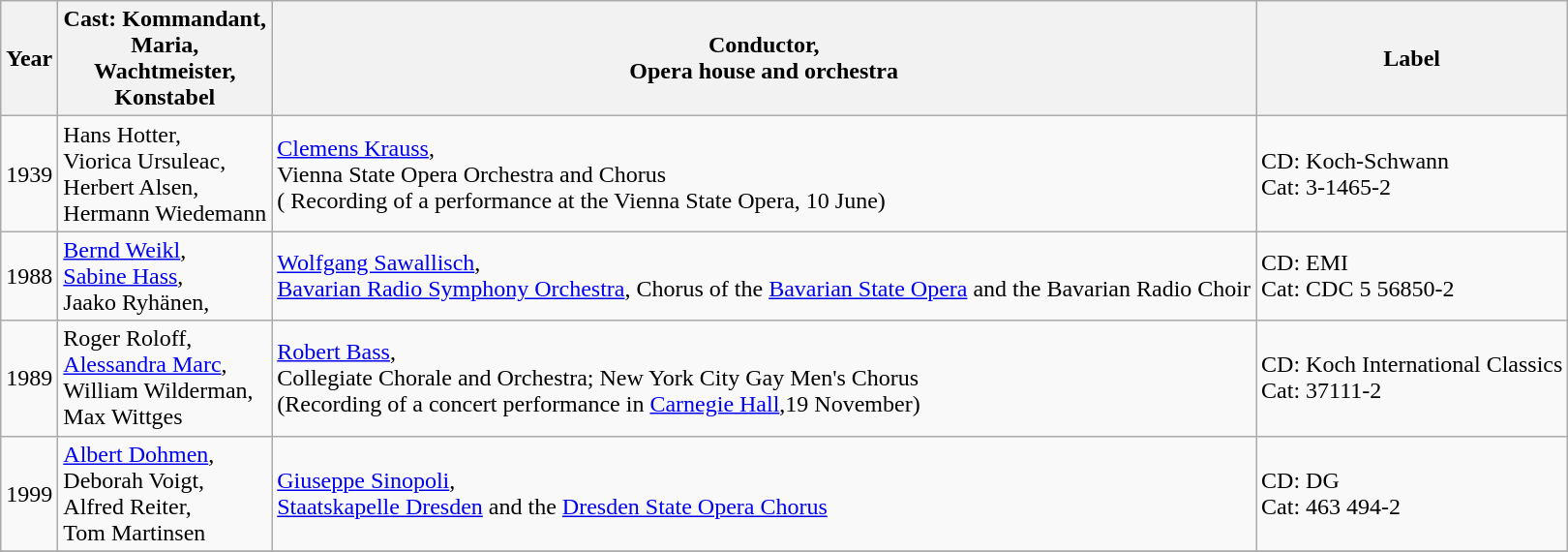<table class="wikitable">
<tr>
<th>Year</th>
<th>Cast: Kommandant,<br>Maria,<br>Wachtmeister,<br>Konstabel</th>
<th>Conductor,<br>Opera house and orchestra</th>
<th>Label</th>
</tr>
<tr>
<td>1939</td>
<td>Hans Hotter,<br>Viorica Ursuleac,<br>Herbert Alsen,<br>Hermann Wiedemann</td>
<td><a href='#'>Clemens Krauss</a>,<br>Vienna State Opera Orchestra and Chorus<br>( Recording of a performance at the Vienna State Opera, 10 June)</td>
<td>CD: Koch-Schwann<br>Cat: 3-1465-2</td>
</tr>
<tr>
<td>1988</td>
<td><a href='#'>Bernd Weikl</a>,<br><a href='#'>Sabine Hass</a>,<br>Jaako Ryhänen,<br></td>
<td><a href='#'>Wolfgang Sawallisch</a>,<br><a href='#'>Bavarian Radio Symphony Orchestra</a>, Chorus of the <a href='#'>Bavarian State Opera</a> and the Bavarian Radio Choir</td>
<td>CD: EMI <br>Cat: CDC 5 56850-2</td>
</tr>
<tr>
<td>1989</td>
<td>Roger Roloff,<br><a href='#'>Alessandra Marc</a>,<br>William Wilderman,<br>Max Wittges</td>
<td><a href='#'>Robert Bass</a>,<br> Collegiate Chorale and Orchestra; New York City Gay Men's Chorus<br>(Recording of a concert performance in <a href='#'>Carnegie Hall</a>,19 November)</td>
<td>CD: Koch International Classics<br>Cat: 37111-2</td>
</tr>
<tr>
<td>1999</td>
<td><a href='#'>Albert Dohmen</a>,<br>Deborah Voigt,<br>Alfred Reiter,<br>Tom Martinsen</td>
<td><a href='#'>Giuseppe Sinopoli</a>,<br><a href='#'>Staatskapelle Dresden</a> and the <a href='#'>Dresden State Opera Chorus</a></td>
<td>CD: DG <br>Cat: 463 494-2</td>
</tr>
<tr>
</tr>
</table>
